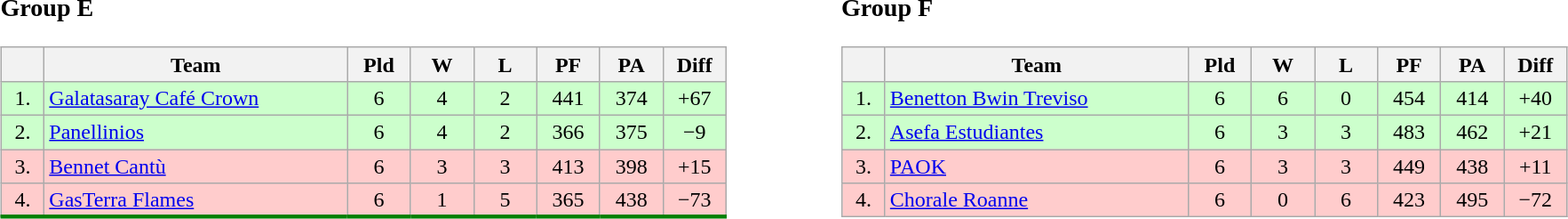<table>
<tr>
<td style="vertical-align:top; width:33%;"><br><h3>Group E</h3><table class="wikitable" style="text-align:center">
<tr>
<th width=25></th>
<th width=220>Team</th>
<th width=40>Pld</th>
<th width=40>W</th>
<th width=40>L</th>
<th width=40>PF</th>
<th width=40>PA</th>
<th width=40>Diff</th>
</tr>
<tr style="background:#ccffcc;">
<td>1.</td>
<td align=left> <a href='#'>Galatasaray Café Crown</a></td>
<td>6</td>
<td>4</td>
<td>2</td>
<td>441</td>
<td>374</td>
<td>+67</td>
</tr>
<tr style="background:#ccffcc;">
<td>2.</td>
<td align=left> <a href='#'>Panellinios</a></td>
<td>6</td>
<td>4</td>
<td>2</td>
<td>366</td>
<td>375</td>
<td>−9</td>
</tr>
<tr style="background:#ffcccc;">
<td>3.</td>
<td align=left> <a href='#'>Bennet Cantù</a></td>
<td>6</td>
<td>3</td>
<td>3</td>
<td>413</td>
<td>398</td>
<td>+15</td>
</tr>
<tr style="background:#ffcccc;">
<td>4.</td>
<td align=left> <a href='#'>GasTerra Flames</a></td>
<td>6</td>
<td>1</td>
<td>5</td>
<td>365</td>
<td>438</td>
<td>−73</td>
</tr>
<tr style="background:;border-bottom:3px solid green;">
</tr>
</table>
</td>
<td style="vertical-align:top; width:33%;"><br><h3>Group F</h3><table class="wikitable" style="text-align:center">
<tr>
<th width=25></th>
<th width=220>Team</th>
<th width=40>Pld</th>
<th width=40>W</th>
<th width=40>L</th>
<th width=40>PF</th>
<th width=40>PA</th>
<th width=40>Diff</th>
</tr>
<tr style="background:#ccffcc;">
<td>1.</td>
<td align=left> <a href='#'>Benetton Bwin Treviso</a></td>
<td>6</td>
<td>6</td>
<td>0</td>
<td>454</td>
<td>414</td>
<td>+40</td>
</tr>
<tr style="background:#ccffcc;">
<td>2.</td>
<td align=left> <a href='#'>Asefa Estudiantes</a></td>
<td>6</td>
<td>3</td>
<td>3</td>
<td>483</td>
<td>462</td>
<td>+21</td>
</tr>
<tr style="background:#ffcccc;">
<td>3.</td>
<td align=left> <a href='#'>PAOK</a></td>
<td>6</td>
<td>3</td>
<td>3</td>
<td>449</td>
<td>438</td>
<td>+11</td>
</tr>
<tr style="background:#ffcccc;">
<td>4.</td>
<td align=left> <a href='#'>Chorale Roanne</a></td>
<td>6</td>
<td>0</td>
<td>6</td>
<td>423</td>
<td>495</td>
<td>−72</td>
</tr>
</table>
</td>
</tr>
</table>
